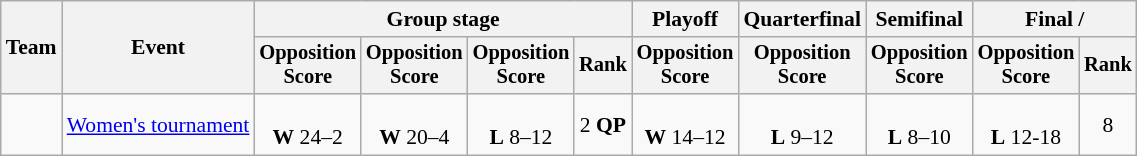<table class="wikitable" style="text-align:center; font-size:90%;">
<tr>
<th rowspan=2>Team</th>
<th rowspan=2>Event</th>
<th colspan=4>Group stage</th>
<th>Playoff</th>
<th>Quarterfinal</th>
<th>Semifinal</th>
<th colspan=2>Final / </th>
</tr>
<tr style=font-size:95%>
<th>Opposition<br>Score</th>
<th>Opposition<br>Score</th>
<th>Opposition<br>Score</th>
<th>Rank</th>
<th>Opposition<br>Score</th>
<th>Opposition<br>Score</th>
<th>Opposition<br>Score</th>
<th>Opposition<br>Score</th>
<th>Rank</th>
</tr>
<tr>
<td align=left></td>
<td align=left><a href='#'>Women's tournament</a></td>
<td><br><strong>W</strong> 24–2</td>
<td><br><strong>W</strong> 20–4</td>
<td><br><strong>L</strong> 8–12</td>
<td>2 <strong>QP</strong></td>
<td><br><strong>W</strong> 14–12</td>
<td><br><strong>L</strong> 9–12</td>
<td><br><strong>L</strong> 8–10</td>
<td><br><strong>L</strong> 12-18</td>
<td>8</td>
</tr>
</table>
